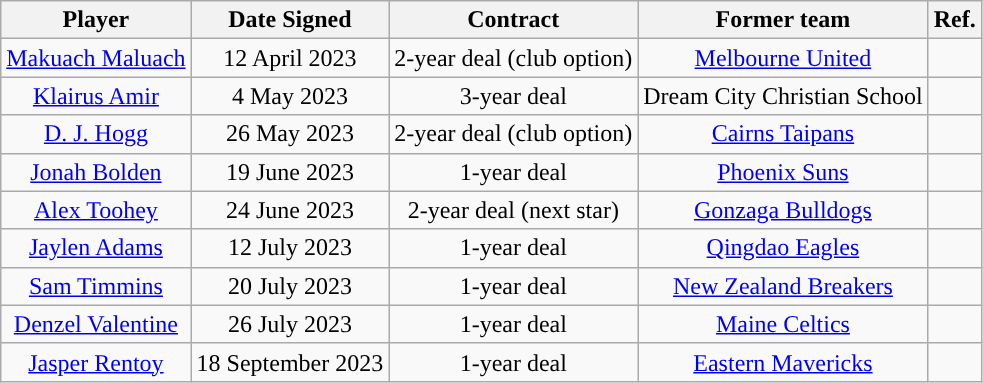<table class="wikitable sortable sortable" style="text-align: center">
<tr>
<th>Player</th>
<th>Date Signed</th>
<th>Contract</th>
<th>Former team</th>
<th>Ref.</th>
</tr>
<tr>
<td><a href='#'>Makuach Maluach</a></td>
<td>12 April 2023</td>
<td>2-year deal (club option)</td>
<td><a href='#'>Melbourne United</a></td>
<td></td>
</tr>
<tr>
<td><a href='#'>Klairus Amir</a></td>
<td>4 May 2023</td>
<td>3-year deal</td>
<td>Dream City Christian School</td>
<td></td>
</tr>
<tr>
<td><a href='#'>D. J. Hogg</a></td>
<td>26 May 2023</td>
<td>2-year deal (club option)</td>
<td><a href='#'>Cairns Taipans</a></td>
<td></td>
</tr>
<tr>
<td><a href='#'>Jonah Bolden</a></td>
<td>19 June 2023</td>
<td>1-year deal</td>
<td><a href='#'>Phoenix Suns</a></td>
<td></td>
</tr>
<tr>
<td><a href='#'>Alex Toohey</a></td>
<td>24 June 2023</td>
<td>2-year deal (next star)</td>
<td><a href='#'>Gonzaga Bulldogs</a></td>
<td></td>
</tr>
<tr>
<td><a href='#'>Jaylen Adams</a></td>
<td>12 July 2023</td>
<td>1-year deal</td>
<td><a href='#'>Qingdao Eagles</a></td>
<td></td>
</tr>
<tr>
<td><a href='#'>Sam Timmins</a></td>
<td>20 July 2023</td>
<td>1-year deal</td>
<td><a href='#'>New Zealand Breakers</a></td>
<td></td>
</tr>
<tr>
<td><a href='#'>Denzel Valentine</a></td>
<td>26 July 2023</td>
<td>1-year deal</td>
<td><a href='#'>Maine Celtics</a></td>
<td></td>
</tr>
<tr>
<td><a href='#'>Jasper Rentoy</a></td>
<td>18 September 2023</td>
<td>1-year deal</td>
<td><a href='#'>Eastern Mavericks</a></td>
<td></td>
</tr>
</table>
